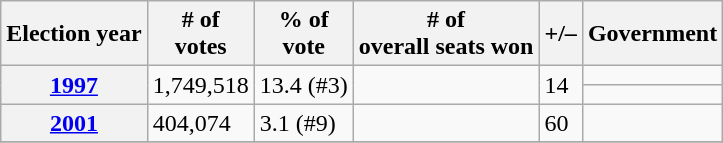<table class=wikitable>
<tr>
<th>Election year</th>
<th># of<br>votes</th>
<th>% of<br>vote</th>
<th># of<br>overall seats won</th>
<th>+/–</th>
<th>Government</th>
</tr>
<tr>
<th rowspan="2"><a href='#'><strong>1997</strong></a></th>
<td rowspan="2">1,749,518</td>
<td rowspan="2">13.4 (#3)</td>
<td rowspan="2"></td>
<td rowspan="2"> 14</td>
<td></td>
</tr>
<tr>
<td></td>
</tr>
<tr>
<th><a href='#'><strong>2001</strong></a></th>
<td>404,074</td>
<td>3.1 (#9)</td>
<td></td>
<td> 60</td>
<td></td>
</tr>
<tr>
</tr>
</table>
